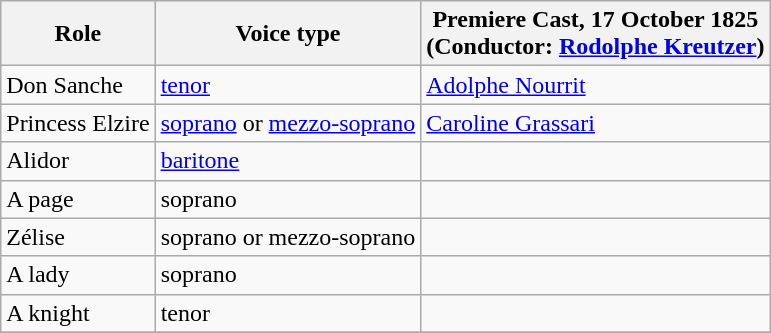<table class="wikitable">
<tr>
<th>Role</th>
<th>Voice type</th>
<th>Premiere Cast, 17 October 1825<br>(Conductor: <a href='#'>Rodolphe Kreutzer</a>)</th>
</tr>
<tr>
<td>Don Sanche</td>
<td><a href='#'>tenor</a></td>
<td><a href='#'>Adolphe Nourrit</a></td>
</tr>
<tr>
<td>Princess Elzire</td>
<td><a href='#'>soprano</a> or <a href='#'>mezzo-soprano</a></td>
<td><a href='#'>Caroline Grassari</a></td>
</tr>
<tr>
<td>Alidor</td>
<td><a href='#'>baritone</a></td>
<td></td>
</tr>
<tr>
<td>A page</td>
<td>soprano</td>
<td></td>
</tr>
<tr>
<td>Zélise</td>
<td>soprano or mezzo-soprano</td>
<td></td>
</tr>
<tr>
<td>A lady</td>
<td>soprano</td>
<td></td>
</tr>
<tr>
<td>A knight</td>
<td>tenor</td>
<td></td>
</tr>
<tr>
</tr>
</table>
